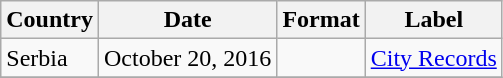<table class="wikitable plainrowheaders">
<tr>
<th scope="col">Country</th>
<th scope="col">Date</th>
<th scope="col">Format</th>
<th scope="col">Label</th>
</tr>
<tr>
<td>Serbia</td>
<td>October 20, 2016</td>
<td></td>
<td><a href='#'>City Records</a></td>
</tr>
<tr>
</tr>
</table>
